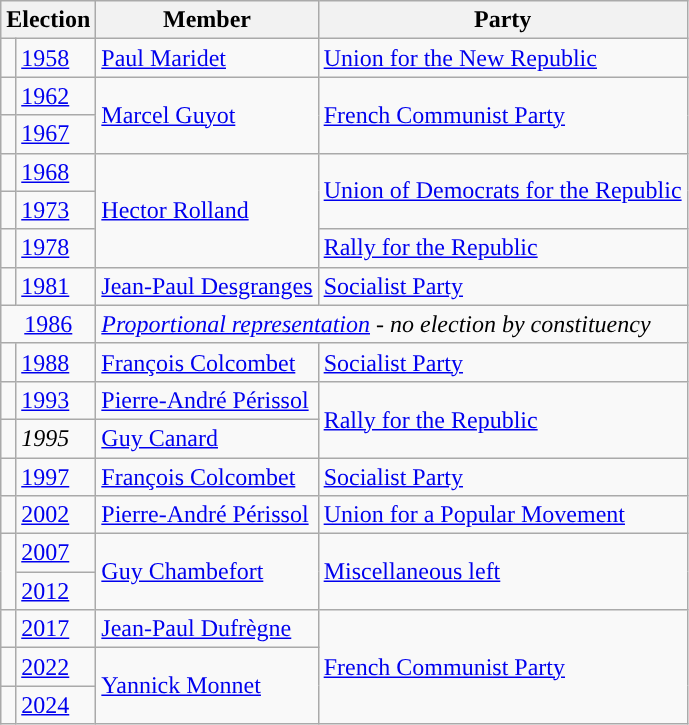<table class="wikitable">
<tr>
<th colspan="2">Election</th>
<th>Member</th>
<th>Party</th>
</tr>
<tr>
<td style="color:inherit;background-color: "></td>
<td><a href='#'>1958</a></td>
<td><a href='#'>Paul Maridet</a></td>
<td><a href='#'>Union for the New Republic</a></td>
</tr>
<tr>
<td style="color:inherit;background-color: "></td>
<td><a href='#'>1962</a></td>
<td rowspan="2"><a href='#'>Marcel Guyot</a></td>
<td rowspan="2"><a href='#'>French Communist Party</a></td>
</tr>
<tr>
<td style="color:inherit;background-color: "></td>
<td><a href='#'>1967</a></td>
</tr>
<tr>
<td style="color:inherit;background-color: "></td>
<td><a href='#'>1968</a></td>
<td rowspan="3"><a href='#'>Hector Rolland</a></td>
<td rowspan="2"><a href='#'>Union of Democrats for the Republic</a></td>
</tr>
<tr>
<td style="color:inherit;background-color: "></td>
<td><a href='#'>1973</a></td>
</tr>
<tr>
<td style="color:inherit;background-color: "></td>
<td><a href='#'>1978</a></td>
<td><a href='#'>Rally for the Republic</a></td>
</tr>
<tr>
<td style="color:inherit;background-color: "></td>
<td><a href='#'>1981</a></td>
<td><a href='#'>Jean-Paul Desgranges</a></td>
<td><a href='#'>Socialist Party</a></td>
</tr>
<tr>
<td colspan="2" align="center"><a href='#'>1986</a></td>
<td colspan="2"><em><a href='#'>Proportional representation</a> - no election by constituency</em></td>
</tr>
<tr>
<td style="color:inherit;background-color: "></td>
<td><a href='#'>1988</a></td>
<td><a href='#'>François Colcombet</a></td>
<td><a href='#'>Socialist Party</a></td>
</tr>
<tr>
<td style="color:inherit;background-color: "></td>
<td><a href='#'>1993</a></td>
<td><a href='#'>Pierre-André Périssol</a></td>
<td rowspan="2"><a href='#'>Rally for the Republic</a></td>
</tr>
<tr>
<td style="color:inherit;background-color: "></td>
<td><em>1995</em></td>
<td><a href='#'>Guy Canard</a></td>
</tr>
<tr>
<td style="color:inherit;background-color: "></td>
<td><a href='#'>1997</a></td>
<td><a href='#'>François Colcombet</a></td>
<td><a href='#'>Socialist Party</a></td>
</tr>
<tr>
<td style="color:inherit;background-color: "></td>
<td><a href='#'>2002</a></td>
<td><a href='#'>Pierre-André Périssol</a></td>
<td><a href='#'>Union for a Popular Movement</a></td>
</tr>
<tr>
<td rowspan="2" style="color:inherit;background-color: "></td>
<td><a href='#'>2007</a></td>
<td rowspan="2"><a href='#'>Guy Chambefort</a></td>
<td rowspan="2"><a href='#'>Miscellaneous left</a></td>
</tr>
<tr>
<td><a href='#'>2012</a></td>
</tr>
<tr>
<td style="color:inherit;background-color: "></td>
<td><a href='#'>2017</a></td>
<td><a href='#'>Jean-Paul Dufrègne</a></td>
<td rowspan="3"><a href='#'>French Communist Party</a></td>
</tr>
<tr>
<td style="color:inherit;background-color: "></td>
<td><a href='#'>2022</a></td>
<td rowspan="2"><a href='#'>Yannick Monnet</a></td>
</tr>
<tr>
<td style="color:inherit;background-color: "></td>
<td><a href='#'>2024</a></td>
</tr>
</table>
